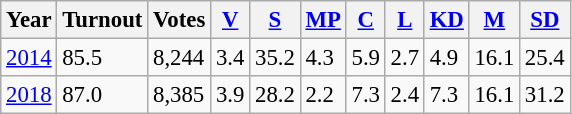<table class="wikitable sortable" style="font-size: 95%;">
<tr>
<th>Year</th>
<th>Turnout</th>
<th>Votes</th>
<th><a href='#'>V</a></th>
<th><a href='#'>S</a></th>
<th><a href='#'>MP</a></th>
<th><a href='#'>C</a></th>
<th><a href='#'>L</a></th>
<th><a href='#'>KD</a></th>
<th><a href='#'>M</a></th>
<th><a href='#'>SD</a></th>
</tr>
<tr>
<td><a href='#'>2014</a></td>
<td>85.5</td>
<td>8,244</td>
<td>3.4</td>
<td>35.2</td>
<td>4.3</td>
<td>5.9</td>
<td>2.7</td>
<td>4.9</td>
<td>16.1</td>
<td>25.4</td>
</tr>
<tr>
<td><a href='#'>2018</a></td>
<td>87.0</td>
<td>8,385</td>
<td>3.9</td>
<td>28.2</td>
<td>2.2</td>
<td>7.3</td>
<td>2.4</td>
<td>7.3</td>
<td>16.1</td>
<td>31.2</td>
</tr>
</table>
